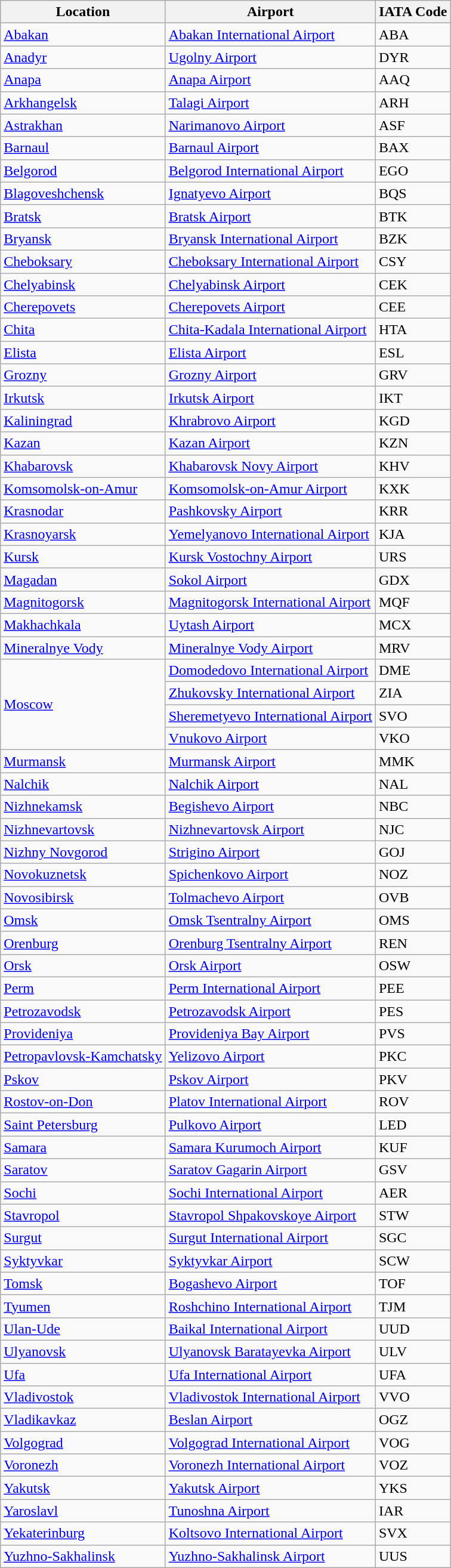<table class="wikitable sortable">
<tr>
<th>Location</th>
<th>Airport</th>
<th>IATA Code</th>
</tr>
<tr>
<td><a href='#'>Abakan</a></td>
<td><a href='#'>Abakan International Airport</a></td>
<td>ABA</td>
</tr>
<tr>
<td><a href='#'>Anadyr</a></td>
<td><a href='#'>Ugolny Airport</a></td>
<td>DYR</td>
</tr>
<tr>
<td><a href='#'>Anapa</a></td>
<td><a href='#'>Anapa Airport</a></td>
<td>AAQ</td>
</tr>
<tr>
<td><a href='#'>Arkhangelsk</a></td>
<td><a href='#'>Talagi Airport</a></td>
<td>ARH</td>
</tr>
<tr>
<td><a href='#'>Astrakhan</a></td>
<td><a href='#'>Narimanovo Airport</a></td>
<td>ASF</td>
</tr>
<tr>
<td><a href='#'>Barnaul</a></td>
<td><a href='#'>Barnaul Airport</a></td>
<td>BAX</td>
</tr>
<tr>
<td><a href='#'>Belgorod</a></td>
<td><a href='#'>Belgorod International Airport</a></td>
<td>EGO</td>
</tr>
<tr>
<td><a href='#'>Blagoveshchensk</a></td>
<td><a href='#'>Ignatyevo Airport</a></td>
<td>BQS</td>
</tr>
<tr>
<td><a href='#'>Bratsk</a></td>
<td><a href='#'>Bratsk Airport</a></td>
<td>BTK</td>
</tr>
<tr>
<td><a href='#'>Bryansk</a></td>
<td><a href='#'>Bryansk International Airport</a></td>
<td>BZK</td>
</tr>
<tr>
<td><a href='#'>Cheboksary</a></td>
<td><a href='#'>Cheboksary International Airport</a></td>
<td>CSY</td>
</tr>
<tr>
<td><a href='#'>Chelyabinsk</a></td>
<td><a href='#'>Chelyabinsk Airport</a></td>
<td>CEK</td>
</tr>
<tr>
<td><a href='#'>Cherepovets</a></td>
<td><a href='#'>Cherepovets Airport</a></td>
<td>CEE</td>
</tr>
<tr>
<td><a href='#'>Chita</a></td>
<td><a href='#'>Chita-Kadala International Airport</a></td>
<td>HTA</td>
</tr>
<tr>
<td><a href='#'>Elista</a></td>
<td><a href='#'>Elista Airport</a></td>
<td>ESL</td>
</tr>
<tr>
<td><a href='#'>Grozny</a></td>
<td><a href='#'>Grozny Airport</a></td>
<td>GRV</td>
</tr>
<tr>
<td><a href='#'>Irkutsk</a></td>
<td><a href='#'>Irkutsk Airport</a></td>
<td>IKT</td>
</tr>
<tr>
<td><a href='#'>Kaliningrad</a></td>
<td><a href='#'>Khrabrovo Airport</a></td>
<td>KGD</td>
</tr>
<tr>
<td><a href='#'>Kazan</a></td>
<td><a href='#'>Kazan Airport</a></td>
<td>KZN</td>
</tr>
<tr>
<td><a href='#'>Khabarovsk</a></td>
<td><a href='#'>Khabarovsk Novy Airport</a></td>
<td>KHV</td>
</tr>
<tr>
<td><a href='#'>Komsomolsk-on-Amur</a></td>
<td><a href='#'>Komsomolsk-on-Amur Airport</a></td>
<td>KXK</td>
</tr>
<tr>
<td><a href='#'>Krasnodar</a></td>
<td><a href='#'>Pashkovsky Airport</a></td>
<td>KRR</td>
</tr>
<tr>
<td><a href='#'>Krasnoyarsk</a></td>
<td><a href='#'>Yemelyanovo International Airport</a></td>
<td>KJA</td>
</tr>
<tr>
<td><a href='#'>Kursk</a></td>
<td><a href='#'>Kursk Vostochny Airport</a></td>
<td>URS</td>
</tr>
<tr>
<td><a href='#'>Magadan</a></td>
<td><a href='#'>Sokol Airport</a></td>
<td>GDX</td>
</tr>
<tr>
<td><a href='#'>Magnitogorsk</a></td>
<td><a href='#'>Magnitogorsk International Airport</a></td>
<td>MQF</td>
</tr>
<tr>
<td><a href='#'>Makhachkala</a></td>
<td><a href='#'>Uytash Airport</a></td>
<td>MCX</td>
</tr>
<tr>
<td><a href='#'>Mineralnye Vody</a></td>
<td><a href='#'>Mineralnye Vody Airport</a></td>
<td>MRV</td>
</tr>
<tr>
<td rowspan=4><a href='#'>Moscow</a></td>
<td><a href='#'>Domodedovo International Airport</a></td>
<td>DME</td>
</tr>
<tr>
<td><a href='#'>Zhukovsky International Airport</a></td>
<td>ZIA</td>
</tr>
<tr>
<td><a href='#'>Sheremetyevo International Airport</a></td>
<td>SVO</td>
</tr>
<tr>
<td><a href='#'>Vnukovo Airport</a></td>
<td>VKO</td>
</tr>
<tr>
<td><a href='#'>Murmansk</a></td>
<td><a href='#'>Murmansk Airport</a></td>
<td>MMK</td>
</tr>
<tr>
<td><a href='#'>Nalchik</a></td>
<td><a href='#'>Nalchik Airport</a></td>
<td>NAL</td>
</tr>
<tr>
<td><a href='#'>Nizhnekamsk</a></td>
<td><a href='#'>Begishevo Airport</a></td>
<td>NBC</td>
</tr>
<tr>
<td><a href='#'>Nizhnevartovsk</a></td>
<td><a href='#'>Nizhnevartovsk Airport</a></td>
<td>NJC</td>
</tr>
<tr>
<td><a href='#'>Nizhny Novgorod</a></td>
<td><a href='#'>Strigino Airport</a></td>
<td>GOJ</td>
</tr>
<tr>
<td><a href='#'>Novokuznetsk</a></td>
<td><a href='#'>Spichenkovo Airport</a></td>
<td>NOZ</td>
</tr>
<tr>
<td><a href='#'>Novosibirsk</a></td>
<td><a href='#'>Tolmachevo Airport</a></td>
<td>OVB</td>
</tr>
<tr>
<td><a href='#'>Omsk</a></td>
<td><a href='#'>Omsk Tsentralny Airport</a></td>
<td>OMS</td>
</tr>
<tr>
<td><a href='#'>Orenburg</a></td>
<td><a href='#'>Orenburg Tsentralny Airport</a></td>
<td>REN</td>
</tr>
<tr>
<td><a href='#'>Orsk</a></td>
<td><a href='#'>Orsk Airport</a></td>
<td>OSW</td>
</tr>
<tr>
<td><a href='#'>Perm</a></td>
<td><a href='#'>Perm International Airport</a></td>
<td>PEE</td>
</tr>
<tr>
<td><a href='#'>Petrozavodsk</a></td>
<td><a href='#'>Petrozavodsk Airport</a></td>
<td>PES</td>
</tr>
<tr>
<td><a href='#'>Provideniya</a></td>
<td><a href='#'>Provideniya Bay Airport</a></td>
<td>PVS</td>
</tr>
<tr>
<td><a href='#'>Petropavlovsk-Kamchatsky</a></td>
<td><a href='#'>Yelizovo Airport</a></td>
<td>PKC</td>
</tr>
<tr>
<td><a href='#'>Pskov</a></td>
<td><a href='#'>Pskov Airport</a></td>
<td>PKV</td>
</tr>
<tr>
<td><a href='#'>Rostov-on-Don</a></td>
<td><a href='#'>Platov International Airport</a></td>
<td>ROV</td>
</tr>
<tr>
<td><a href='#'>Saint Petersburg</a></td>
<td><a href='#'>Pulkovo Airport</a></td>
<td>LED</td>
</tr>
<tr>
<td><a href='#'>Samara</a></td>
<td><a href='#'>Samara Kurumoch Airport</a></td>
<td>KUF</td>
</tr>
<tr>
<td><a href='#'>Saratov</a></td>
<td><a href='#'>Saratov Gagarin Airport</a></td>
<td>GSV</td>
</tr>
<tr>
<td><a href='#'>Sochi</a></td>
<td><a href='#'>Sochi International Airport</a></td>
<td>AER</td>
</tr>
<tr>
<td><a href='#'>Stavropol</a></td>
<td><a href='#'>Stavropol Shpakovskoye Airport</a></td>
<td>STW</td>
</tr>
<tr>
<td><a href='#'>Surgut</a></td>
<td><a href='#'>Surgut International Airport</a></td>
<td>SGC</td>
</tr>
<tr>
<td><a href='#'>Syktyvkar</a></td>
<td><a href='#'>Syktyvkar Airport</a></td>
<td>SCW</td>
</tr>
<tr>
<td><a href='#'>Tomsk</a></td>
<td><a href='#'>Bogashevo Airport</a></td>
<td>TOF</td>
</tr>
<tr>
<td><a href='#'>Tyumen</a></td>
<td><a href='#'>Roshchino International Airport</a></td>
<td>TJM</td>
</tr>
<tr>
<td><a href='#'>Ulan-Ude</a></td>
<td><a href='#'>Baikal International Airport</a></td>
<td>UUD</td>
</tr>
<tr>
<td><a href='#'>Ulyanovsk</a></td>
<td><a href='#'>Ulyanovsk Baratayevka Airport</a></td>
<td>ULV</td>
</tr>
<tr>
<td><a href='#'>Ufa</a></td>
<td><a href='#'>Ufa International Airport</a></td>
<td>UFA</td>
</tr>
<tr>
<td><a href='#'>Vladivostok</a></td>
<td><a href='#'>Vladivostok International Airport</a></td>
<td>VVO</td>
</tr>
<tr>
<td><a href='#'>Vladikavkaz</a></td>
<td><a href='#'>Beslan Airport</a></td>
<td>OGZ</td>
</tr>
<tr>
<td><a href='#'>Volgograd</a></td>
<td><a href='#'>Volgograd International Airport</a></td>
<td>VOG</td>
</tr>
<tr>
<td><a href='#'>Voronezh</a></td>
<td><a href='#'>Voronezh International Airport</a></td>
<td>VOZ</td>
</tr>
<tr>
<td><a href='#'>Yakutsk</a></td>
<td><a href='#'>Yakutsk Airport</a></td>
<td>YKS</td>
</tr>
<tr>
<td><a href='#'>Yaroslavl</a></td>
<td><a href='#'>Tunoshna Airport</a></td>
<td>IAR</td>
</tr>
<tr>
<td><a href='#'>Yekaterinburg</a></td>
<td><a href='#'>Koltsovo International Airport</a></td>
<td>SVX</td>
</tr>
<tr>
<td><a href='#'>Yuzhno-Sakhalinsk</a></td>
<td><a href='#'>Yuzhno-Sakhalinsk Airport</a></td>
<td>UUS</td>
</tr>
</table>
